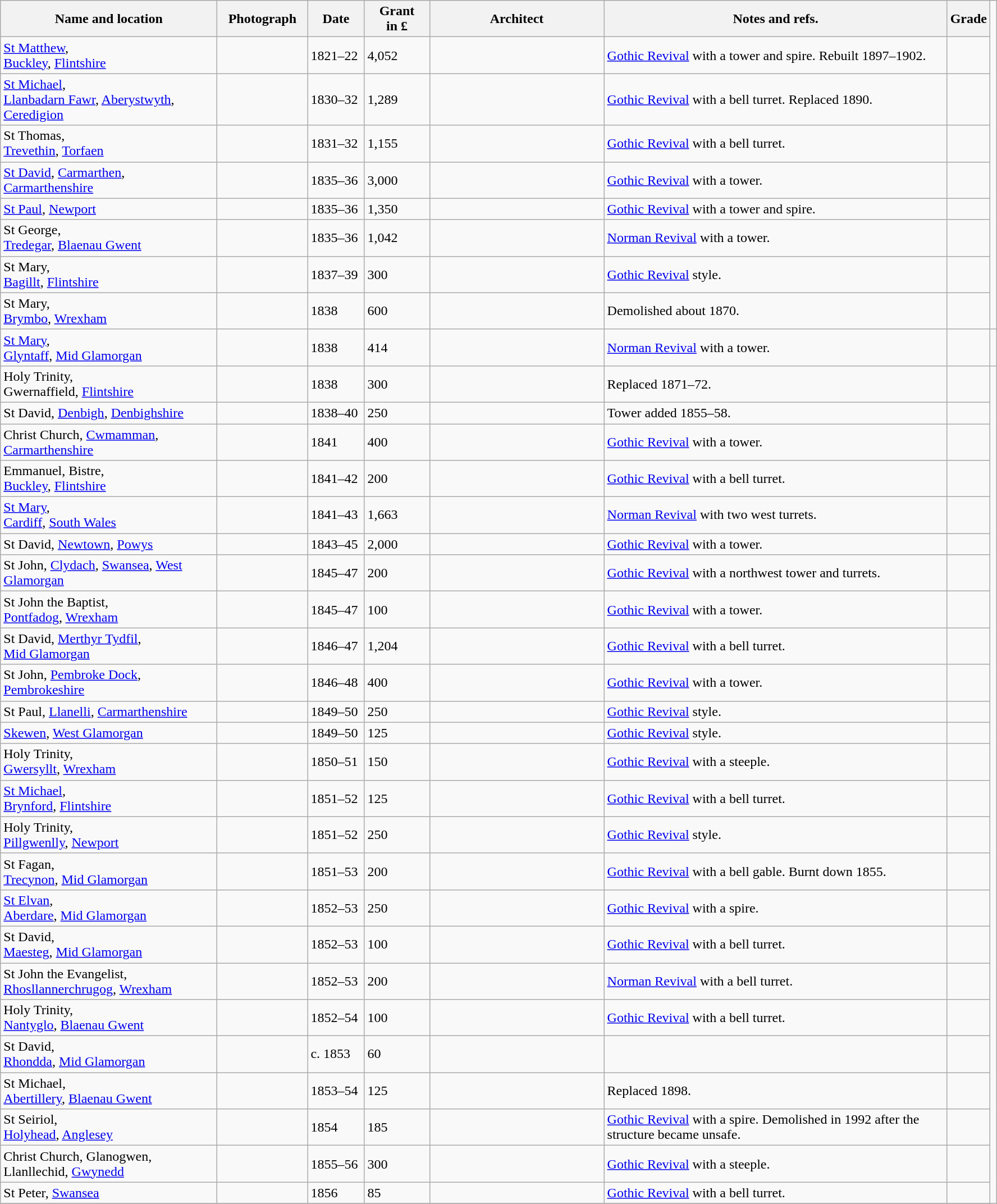<table class="wikitable sortable">
<tr>
<th style="width:250px">Name and location</th>
<th style="width:100px" class="unsortable">Photograph</th>
<th style="width:60px">Date</th>
<th style="width:70px">Grant<br>in £</th>
<th style="width:200px">Architect</th>
<th style="width:400px" class="unsortable">Notes and refs.</th>
<th style="width:32px">Grade</th>
</tr>
<tr>
<td><a href='#'>St Matthew</a>,<br><a href='#'>Buckley</a>, <a href='#'>Flintshire</a><br><small></small></td>
<td></td>
<td>1821–22</td>
<td>4,052</td>
<td></td>
<td><a href='#'>Gothic Revival</a> with a tower and spire.  Rebuilt 1897–1902.</td>
<td align="center" ></td>
</tr>
<tr>
<td><a href='#'>St Michael</a>,<br><a href='#'>Llanbadarn Fawr</a>, <a href='#'>Aberystwyth</a>, <a href='#'>Ceredigion</a></td>
<td></td>
<td>1830–32</td>
<td>1,289</td>
<td></td>
<td><a href='#'>Gothic Revival</a> with a bell turret.  Replaced 1890.</td>
<td></td>
</tr>
<tr>
<td>St Thomas,<br><a href='#'>Trevethin</a>, <a href='#'>Torfaen</a></td>
<td></td>
<td>1831–32</td>
<td>1,155</td>
<td></td>
<td><a href='#'>Gothic Revival</a> with a bell turret.</td>
<td></td>
</tr>
<tr>
<td><a href='#'>St David</a>, <a href='#'>Carmarthen</a>, <a href='#'>Carmarthenshire</a></td>
<td></td>
<td>1835–36</td>
<td>3,000</td>
<td></td>
<td><a href='#'>Gothic Revival</a> with a tower.</td>
<td align="center" ></td>
</tr>
<tr>
<td><a href='#'>St Paul</a>, <a href='#'>Newport</a></td>
<td></td>
<td>1835–36</td>
<td>1,350</td>
<td></td>
<td><a href='#'>Gothic Revival</a> with a tower and spire.</td>
<td align="center" ></td>
</tr>
<tr>
<td>St George,<br><a href='#'>Tredegar</a>, <a href='#'>Blaenau Gwent</a></td>
<td></td>
<td>1835–36</td>
<td>1,042</td>
<td></td>
<td><a href='#'>Norman Revival</a> with a tower.</td>
<td align="center" ></td>
</tr>
<tr>
<td>St Mary,<br><a href='#'>Bagillt</a>, <a href='#'>Flintshire</a></td>
<td></td>
<td>1837–39</td>
<td>300</td>
<td></td>
<td><a href='#'>Gothic Revival</a> style.</td>
<td align="center" ></td>
</tr>
<tr>
<td>St Mary,<br><a href='#'>Brymbo</a>, <a href='#'>Wrexham</a></td>
<td></td>
<td>1838</td>
<td>600</td>
<td></td>
<td>Demolished about 1870.</td>
<td></td>
</tr>
<tr>
<td><a href='#'>St Mary</a>,<br><a href='#'>Glyntaff</a>, <a href='#'>Mid Glamorgan</a><br><small></small></td>
<td></td>
<td>1838</td>
<td>414</td>
<td></td>
<td><a href='#'>Norman Revival</a> with a tower.</td>
<td align="center" ></td>
<td></td>
</tr>
<tr>
<td>Holy Trinity,<br>Gwernaffield, <a href='#'>Flintshire</a></td>
<td></td>
<td>1838</td>
<td>300</td>
<td></td>
<td>Replaced 1871–72.</td>
<td></td>
</tr>
<tr>
<td>St David, <a href='#'>Denbigh</a>, <a href='#'>Denbighshire</a><br><small></small></td>
<td></td>
<td>1838–40</td>
<td>250</td>
<td></td>
<td>Tower added 1855–58.</td>
<td align="center" ></td>
</tr>
<tr>
<td>Christ Church, <a href='#'>Cwmamman</a>, <a href='#'>Carmarthenshire</a></td>
<td></td>
<td>1841</td>
<td>400</td>
<td></td>
<td><a href='#'>Gothic Revival</a> with a tower.</td>
<td align="center" ></td>
</tr>
<tr>
<td>Emmanuel, Bistre,<br><a href='#'>Buckley</a>, <a href='#'>Flintshire</a><br><small></small></td>
<td></td>
<td>1841–42</td>
<td>200</td>
<td></td>
<td><a href='#'>Gothic Revival</a> with a bell turret.</td>
<td align="center" ></td>
</tr>
<tr>
<td><a href='#'>St Mary</a>,<br><a href='#'>Cardiff</a>, <a href='#'>South Wales</a></td>
<td></td>
<td>1841–43</td>
<td>1,663</td>
<td></td>
<td><a href='#'>Norman Revival</a> with two west turrets.</td>
<td align="center" ></td>
</tr>
<tr>
<td>St David, <a href='#'>Newtown</a>, <a href='#'>Powys</a></td>
<td></td>
<td>1843–45</td>
<td>2,000</td>
<td></td>
<td><a href='#'>Gothic Revival</a> with a tower.</td>
<td align="center" ></td>
</tr>
<tr>
<td>St John, <a href='#'>Clydach</a>, <a href='#'>Swansea</a>, <a href='#'>West Glamorgan</a><br><small></small></td>
<td></td>
<td>1845–47</td>
<td>200</td>
<td></td>
<td><a href='#'>Gothic Revival</a> with a northwest tower and turrets.</td>
<td align="center" ></td>
</tr>
<tr>
<td>St John the Baptist,<br><a href='#'>Pontfadog</a>, <a href='#'>Wrexham</a><br><small></small></td>
<td></td>
<td>1845–47</td>
<td>100</td>
<td></td>
<td><a href='#'>Gothic Revival</a> with a tower.</td>
<td></td>
</tr>
<tr>
<td>St David, <a href='#'>Merthyr Tydfil</a>,<br><a href='#'>Mid Glamorgan</a></td>
<td></td>
<td>1846–47</td>
<td>1,204</td>
<td></td>
<td><a href='#'>Gothic Revival</a> with a bell turret.</td>
<td align="center" ></td>
</tr>
<tr>
<td>St John, <a href='#'>Pembroke Dock</a>, <a href='#'>Pembrokeshire</a></td>
<td></td>
<td>1846–48</td>
<td>400</td>
<td></td>
<td><a href='#'>Gothic Revival</a> with a tower.</td>
<td align="center" ></td>
</tr>
<tr>
<td>St Paul, <a href='#'>Llanelli</a>, <a href='#'>Carmarthenshire</a></td>
<td></td>
<td>1849–50</td>
<td>250</td>
<td></td>
<td><a href='#'>Gothic Revival</a> style.</td>
<td></td>
</tr>
<tr>
<td><a href='#'>Skewen</a>, <a href='#'>West Glamorgan</a></td>
<td></td>
<td>1849–50</td>
<td>125</td>
<td></td>
<td><a href='#'>Gothic Revival</a> style.</td>
<td></td>
</tr>
<tr>
<td>Holy Trinity,<br><a href='#'>Gwersyllt</a>, <a href='#'>Wrexham</a><br><small></small></td>
<td></td>
<td>1850–51</td>
<td>150</td>
<td></td>
<td><a href='#'>Gothic Revival</a> with a steeple.</td>
<td></td>
</tr>
<tr>
<td><a href='#'>St Michael</a>,<br><a href='#'>Brynford</a>, <a href='#'>Flintshire</a><br><small></small></td>
<td></td>
<td>1851–52</td>
<td>125</td>
<td></td>
<td><a href='#'>Gothic Revival</a> with a bell turret.</td>
<td align="center" ></td>
</tr>
<tr>
<td>Holy Trinity,<br><a href='#'>Pillgwenlly</a>, <a href='#'>Newport</a></td>
<td></td>
<td>1851–52</td>
<td>250</td>
<td></td>
<td><a href='#'>Gothic Revival</a> style.</td>
<td></td>
</tr>
<tr>
<td>St Fagan,<br><a href='#'>Trecynon</a>, <a href='#'>Mid Glamorgan</a></td>
<td></td>
<td>1851–53</td>
<td>200</td>
<td></td>
<td><a href='#'>Gothic Revival</a> with a bell gable.  Burnt down 1855.</td>
<td></td>
</tr>
<tr>
<td><a href='#'>St Elvan</a>,<br><a href='#'>Aberdare</a>, <a href='#'>Mid Glamorgan</a><br><small></small></td>
<td></td>
<td>1852–53</td>
<td>250</td>
<td></td>
<td><a href='#'>Gothic Revival</a> with a spire.</td>
<td align="center" ></td>
</tr>
<tr>
<td>St David,<br><a href='#'>Maesteg</a>, <a href='#'>Mid Glamorgan</a></td>
<td></td>
<td>1852–53</td>
<td>100</td>
<td></td>
<td><a href='#'>Gothic Revival</a> with a bell turret.</td>
<td></td>
</tr>
<tr>
<td>St John the Evangelist,<br><a href='#'>Rhosllannerchrugog</a>, <a href='#'>Wrexham</a></td>
<td></td>
<td>1852–53</td>
<td>200</td>
<td></td>
<td><a href='#'>Norman Revival</a> with a bell turret.</td>
<td align="center" ></td>
</tr>
<tr>
<td>Holy Trinity,<br><a href='#'>Nantyglo</a>, <a href='#'>Blaenau Gwent</a></td>
<td></td>
<td>1852–54</td>
<td>100</td>
<td></td>
<td><a href='#'>Gothic Revival</a> with a bell turret.</td>
<td></td>
</tr>
<tr>
<td>St David,<br><a href='#'>Rhondda</a>, <a href='#'>Mid Glamorgan</a></td>
<td></td>
<td>c. 1853</td>
<td>60</td>
<td></td>
<td></td>
<td></td>
</tr>
<tr>
<td>St Michael,<br><a href='#'>Abertillery</a>, <a href='#'>Blaenau Gwent</a></td>
<td></td>
<td>1853–54</td>
<td>125</td>
<td></td>
<td>Replaced 1898.</td>
<td></td>
</tr>
<tr>
<td>St Seiriol,<br><a href='#'>Holyhead</a>, <a href='#'>Anglesey</a></td>
<td></td>
<td>1854</td>
<td>185</td>
<td></td>
<td><a href='#'>Gothic Revival</a> with a spire. Demolished in 1992 after the structure became unsafe.</td>
<td></td>
</tr>
<tr>
<td>Christ Church, Glanogwen, Llanllechid, <a href='#'>Gwynedd</a></td>
<td></td>
<td>1855–56</td>
<td>300</td>
<td></td>
<td><a href='#'>Gothic Revival</a> with a steeple.</td>
<td></td>
</tr>
<tr>
<td>St Peter, <a href='#'>Swansea</a></td>
<td></td>
<td>1856</td>
<td>85</td>
<td></td>
<td><a href='#'>Gothic Revival</a> with a bell turret.</td>
<td></td>
</tr>
<tr>
</tr>
</table>
